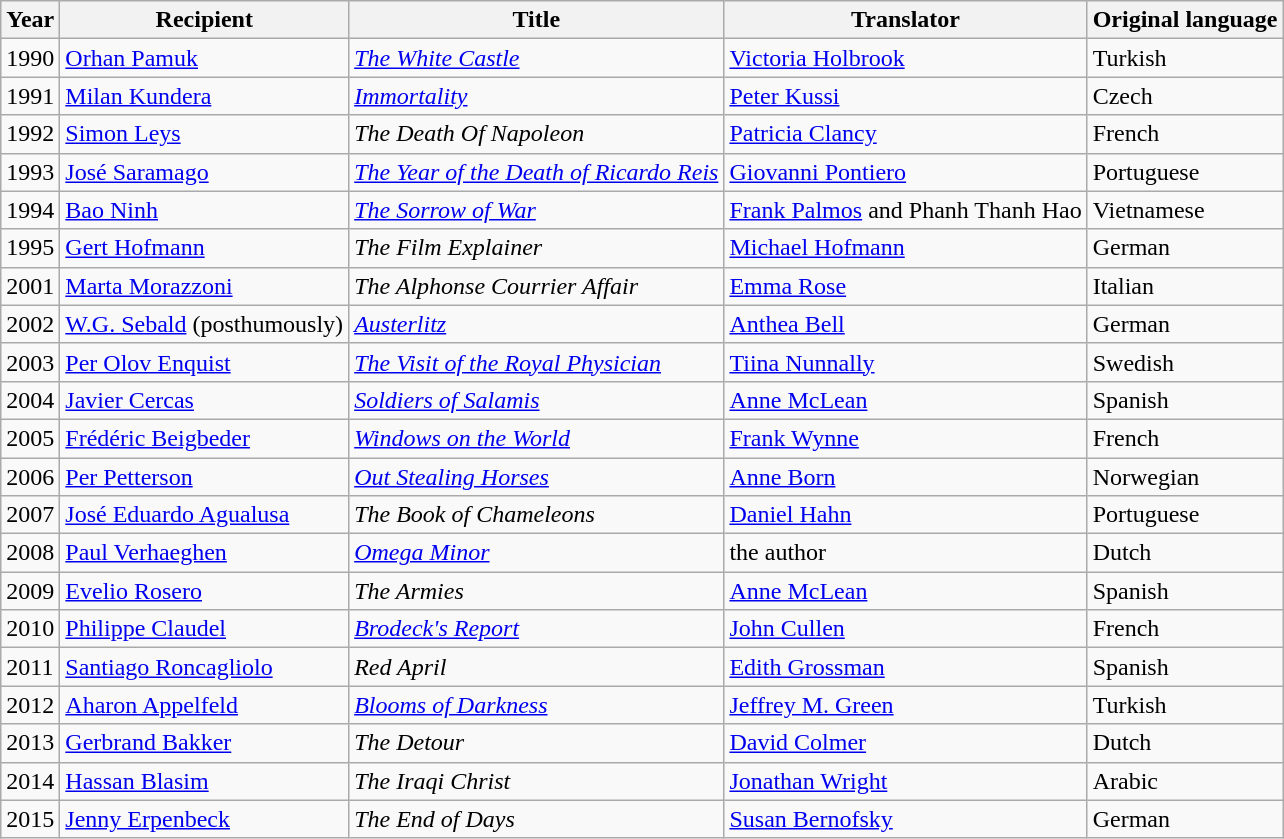<table class="wikitable sortable">
<tr>
<th>Year</th>
<th>Recipient</th>
<th>Title</th>
<th>Translator</th>
<th>Original language</th>
</tr>
<tr>
<td>1990</td>
<td><a href='#'>Orhan Pamuk</a></td>
<td><em><a href='#'>The White Castle</a></em></td>
<td><a href='#'>Victoria Holbrook</a></td>
<td>Turkish</td>
</tr>
<tr>
<td>1991</td>
<td><a href='#'>Milan Kundera</a></td>
<td><em><a href='#'>Immortality</a></em></td>
<td><a href='#'>Peter Kussi</a></td>
<td>Czech</td>
</tr>
<tr>
<td>1992</td>
<td><a href='#'>Simon Leys</a></td>
<td><em>The Death Of Napoleon</em></td>
<td><a href='#'>Patricia Clancy</a></td>
<td>French</td>
</tr>
<tr>
<td>1993</td>
<td><a href='#'>José Saramago</a></td>
<td><em><a href='#'>The Year of the Death of Ricardo Reis</a></em></td>
<td><a href='#'>Giovanni Pontiero</a></td>
<td>Portuguese</td>
</tr>
<tr>
<td>1994</td>
<td><a href='#'>Bao Ninh</a></td>
<td><em><a href='#'>The Sorrow of War</a></em></td>
<td><a href='#'>Frank Palmos</a> and Phanh Thanh Hao</td>
<td>Vietnamese</td>
</tr>
<tr>
<td>1995</td>
<td><a href='#'>Gert Hofmann</a></td>
<td><em>The Film Explainer</em></td>
<td><a href='#'>Michael Hofmann</a></td>
<td>German</td>
</tr>
<tr>
<td>2001</td>
<td><a href='#'>Marta Morazzoni</a></td>
<td><em>The Alphonse Courrier Affair</em></td>
<td><a href='#'>Emma Rose</a></td>
<td>Italian</td>
</tr>
<tr>
<td>2002</td>
<td><a href='#'>W.G. Sebald</a> (posthumously)</td>
<td><em><a href='#'>Austerlitz</a></em></td>
<td><a href='#'>Anthea Bell</a></td>
<td>German</td>
</tr>
<tr>
<td>2003</td>
<td><a href='#'>Per Olov Enquist</a></td>
<td><em><a href='#'>The Visit of the Royal Physician</a></em></td>
<td><a href='#'>Tiina Nunnally</a></td>
<td>Swedish</td>
</tr>
<tr>
<td>2004</td>
<td><a href='#'>Javier Cercas</a></td>
<td><em><a href='#'>Soldiers of Salamis</a></em></td>
<td><a href='#'>Anne McLean</a></td>
<td>Spanish</td>
</tr>
<tr>
<td>2005</td>
<td><a href='#'>Frédéric Beigbeder</a></td>
<td><em><a href='#'>Windows on the World</a></em></td>
<td><a href='#'>Frank Wynne</a></td>
<td>French</td>
</tr>
<tr>
<td>2006</td>
<td><a href='#'>Per Petterson</a></td>
<td><em><a href='#'>Out Stealing Horses</a></em></td>
<td><a href='#'>Anne Born</a></td>
<td>Norwegian</td>
</tr>
<tr>
<td>2007</td>
<td><a href='#'>José Eduardo Agualusa</a></td>
<td><em>The Book of Chameleons</em></td>
<td><a href='#'>Daniel Hahn</a></td>
<td>Portuguese</td>
</tr>
<tr>
<td>2008</td>
<td><a href='#'>Paul Verhaeghen</a></td>
<td><em><a href='#'>Omega Minor</a></em></td>
<td>the author</td>
<td>Dutch</td>
</tr>
<tr>
<td>2009</td>
<td><a href='#'>Evelio Rosero</a></td>
<td><em>The Armies</em></td>
<td><a href='#'>Anne McLean</a></td>
<td>Spanish</td>
</tr>
<tr>
<td>2010</td>
<td><a href='#'>Philippe Claudel</a></td>
<td><em><a href='#'>Brodeck's Report</a></em></td>
<td><a href='#'>John Cullen</a></td>
<td>French</td>
</tr>
<tr>
<td>2011</td>
<td><a href='#'>Santiago Roncagliolo</a></td>
<td><em>Red April</em></td>
<td><a href='#'>Edith Grossman</a></td>
<td>Spanish</td>
</tr>
<tr>
<td>2012</td>
<td><a href='#'>Aharon Appelfeld</a></td>
<td><em><a href='#'>Blooms of Darkness</a></em></td>
<td><a href='#'>Jeffrey M. Green</a></td>
<td>Turkish</td>
</tr>
<tr>
<td>2013</td>
<td><a href='#'>Gerbrand Bakker</a></td>
<td><em>The Detour</em></td>
<td><a href='#'>David Colmer</a></td>
<td>Dutch</td>
</tr>
<tr>
<td>2014</td>
<td><a href='#'>Hassan Blasim</a></td>
<td><em>The Iraqi Christ</em></td>
<td><a href='#'>Jonathan Wright</a></td>
<td>Arabic</td>
</tr>
<tr>
<td>2015</td>
<td><a href='#'>Jenny Erpenbeck</a></td>
<td><em>The End of Days</em></td>
<td><a href='#'>Susan Bernofsky</a></td>
<td>German</td>
</tr>
</table>
